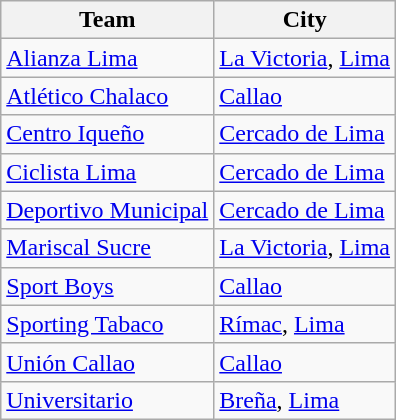<table class="wikitable sortable">
<tr>
<th>Team</th>
<th>City</th>
</tr>
<tr>
<td><a href='#'>Alianza Lima</a></td>
<td><a href='#'>La Victoria</a>, <a href='#'>Lima</a></td>
</tr>
<tr>
<td><a href='#'>Atlético Chalaco</a></td>
<td><a href='#'>Callao</a></td>
</tr>
<tr>
<td><a href='#'>Centro Iqueño</a></td>
<td><a href='#'>Cercado de Lima</a></td>
</tr>
<tr>
<td><a href='#'>Ciclista Lima</a></td>
<td><a href='#'>Cercado de Lima</a></td>
</tr>
<tr>
<td><a href='#'>Deportivo Municipal</a></td>
<td><a href='#'>Cercado de Lima</a></td>
</tr>
<tr>
<td><a href='#'>Mariscal Sucre</a></td>
<td><a href='#'>La Victoria</a>, <a href='#'>Lima</a></td>
</tr>
<tr>
<td><a href='#'>Sport Boys</a></td>
<td><a href='#'>Callao</a></td>
</tr>
<tr>
<td><a href='#'>Sporting Tabaco</a></td>
<td><a href='#'>Rímac</a>, <a href='#'>Lima</a></td>
</tr>
<tr>
<td><a href='#'>Unión Callao</a></td>
<td><a href='#'>Callao</a></td>
</tr>
<tr>
<td><a href='#'>Universitario</a></td>
<td><a href='#'>Breña</a>, <a href='#'>Lima</a></td>
</tr>
</table>
